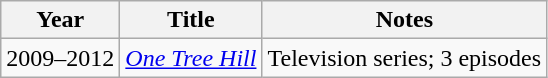<table class="wikitable sortable">
<tr>
<th>Year</th>
<th>Title</th>
<th class="unsortable">Notes</th>
</tr>
<tr>
<td>2009–2012</td>
<td><em><a href='#'>One Tree Hill</a></em></td>
<td>Television series; 3 episodes</td>
</tr>
</table>
